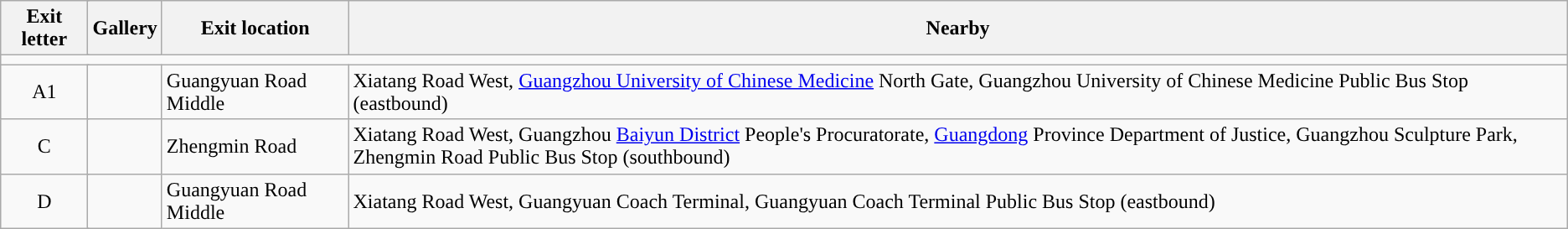<table class="wikitable">
<tr>
<th style="width:70px" colspan="3">Exit letter</th>
<th>Gallery</th>
<th>Exit location</th>
<th>Nearby</th>
</tr>
<tr style="background:#">
<td colspan = "6"></td>
</tr>
<tr>
<td align="center" colspan="3">A1</td>
<td><br></td>
<td>Guangyuan Road Middle</td>
<td>Xiatang Road West, <a href='#'>Guangzhou University of Chinese Medicine</a> North Gate, Guangzhou University of Chinese Medicine Public Bus Stop (eastbound)</td>
</tr>
<tr>
<td align="center" colspan="3">C</td>
<td></td>
<td>Zhengmin Road</td>
<td>Xiatang Road West, Guangzhou <a href='#'>Baiyun District</a> People's Procuratorate, <a href='#'>Guangdong</a> Province Department of Justice, Guangzhou Sculpture Park, Zhengmin Road Public Bus Stop (southbound)</td>
</tr>
<tr>
<td align="center" colspan="3">D</td>
<td></td>
<td>Guangyuan Road Middle</td>
<td>Xiatang Road West, Guangyuan Coach Terminal, Guangyuan Coach Terminal Public Bus Stop (eastbound)</td>
</tr>
</table>
